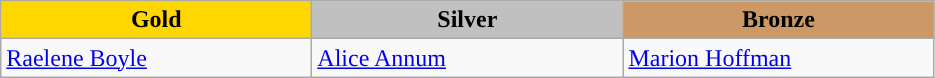<table class="wikitable">
<tr>
<th style="background-color:gold; width:200px;">Gold</th>
<th style="background-color:silver; width:200px;">Silver</th>
<th style="background-color:#cc9966; width:200px;">Bronze</th>
</tr>
<tr>
<td><a href='#'>Raelene Boyle</a><br><em></em></td>
<td><a href='#'>Alice Annum</a><br><em></em></td>
<td><a href='#'>Marion Hoffman</a><br><em></em></td>
</tr>
</table>
